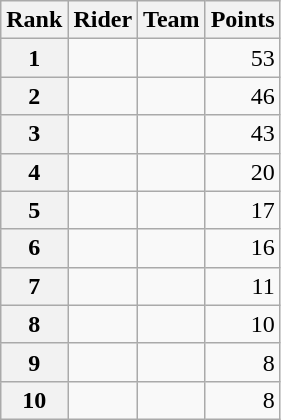<table class="wikitable">
<tr>
<th scope="col">Rank</th>
<th scope="col">Rider</th>
<th scope="col">Team</th>
<th scope="col">Points</th>
</tr>
<tr>
<th scope="row">1</th>
<td></td>
<td></td>
<td style="text-align:right;">53</td>
</tr>
<tr>
<th scope="row">2</th>
<td></td>
<td></td>
<td style="text-align:right;">46</td>
</tr>
<tr>
<th scope="row">3</th>
<td></td>
<td></td>
<td style="text-align:right;">43</td>
</tr>
<tr>
<th scope="row">4</th>
<td></td>
<td></td>
<td style="text-align:right;">20</td>
</tr>
<tr>
<th scope="row">5</th>
<td></td>
<td></td>
<td style="text-align:right;">17</td>
</tr>
<tr>
<th scope="row">6</th>
<td></td>
<td></td>
<td style="text-align:right;">16</td>
</tr>
<tr>
<th scope="row">7</th>
<td></td>
<td></td>
<td style="text-align:right;">11</td>
</tr>
<tr>
<th scope="row">8</th>
<td></td>
<td></td>
<td style="text-align:right;">10</td>
</tr>
<tr>
<th scope="row">9</th>
<td></td>
<td></td>
<td style="text-align:right;">8</td>
</tr>
<tr>
<th scope="row">10</th>
<td></td>
<td></td>
<td style="text-align:right;">8</td>
</tr>
</table>
